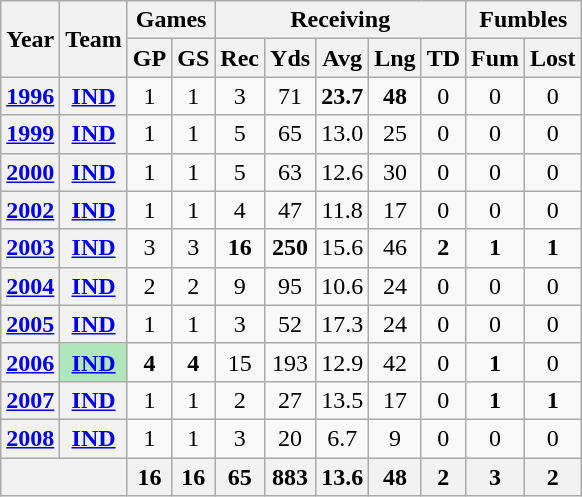<table class=wikitable style="text-align:center;">
<tr>
<th rowspan="2">Year</th>
<th rowspan="2">Team</th>
<th colspan="2">Games</th>
<th colspan="5">Receiving</th>
<th colspan="2">Fumbles</th>
</tr>
<tr>
<th>GP</th>
<th>GS</th>
<th>Rec</th>
<th>Yds</th>
<th>Avg</th>
<th>Lng</th>
<th>TD</th>
<th>Fum</th>
<th>Lost</th>
</tr>
<tr>
<th><a href='#'>1996</a></th>
<th><a href='#'>IND</a></th>
<td>1</td>
<td>1</td>
<td>3</td>
<td>71</td>
<td><strong>23.7</strong></td>
<td><strong>48</strong></td>
<td>0</td>
<td>0</td>
<td>0</td>
</tr>
<tr>
<th><a href='#'>1999</a></th>
<th><a href='#'>IND</a></th>
<td>1</td>
<td>1</td>
<td>5</td>
<td>65</td>
<td>13.0</td>
<td>25</td>
<td>0</td>
<td>0</td>
<td>0</td>
</tr>
<tr>
<th><a href='#'>2000</a></th>
<th><a href='#'>IND</a></th>
<td>1</td>
<td>1</td>
<td>5</td>
<td>63</td>
<td>12.6</td>
<td>30</td>
<td>0</td>
<td>0</td>
<td>0</td>
</tr>
<tr>
<th><a href='#'>2002</a></th>
<th><a href='#'>IND</a></th>
<td>1</td>
<td>1</td>
<td>4</td>
<td>47</td>
<td>11.8</td>
<td>17</td>
<td>0</td>
<td>0</td>
<td>0</td>
</tr>
<tr>
<th><a href='#'>2003</a></th>
<th><a href='#'>IND</a></th>
<td>3</td>
<td>3</td>
<td><strong>16</strong></td>
<td><strong>250</strong></td>
<td>15.6</td>
<td>46</td>
<td><strong>2</strong></td>
<td><strong>1</strong></td>
<td><strong>1</strong></td>
</tr>
<tr>
<th><a href='#'>2004</a></th>
<th><a href='#'>IND</a></th>
<td>2</td>
<td>2</td>
<td>9</td>
<td>95</td>
<td>10.6</td>
<td>24</td>
<td>0</td>
<td>0</td>
<td>0</td>
</tr>
<tr>
<th><a href='#'>2005</a></th>
<th><a href='#'>IND</a></th>
<td>1</td>
<td>1</td>
<td>3</td>
<td>52</td>
<td>17.3</td>
<td>24</td>
<td>0</td>
<td>0</td>
<td>0</td>
</tr>
<tr>
<th><a href='#'>2006</a></th>
<th style="background:#afe6ba;"><a href='#'>IND</a></th>
<td><strong>4</strong></td>
<td><strong>4</strong></td>
<td>15</td>
<td>193</td>
<td>12.9</td>
<td>42</td>
<td>0</td>
<td><strong>1</strong></td>
<td>0</td>
</tr>
<tr>
<th><a href='#'>2007</a></th>
<th><a href='#'>IND</a></th>
<td>1</td>
<td>1</td>
<td>2</td>
<td>27</td>
<td>13.5</td>
<td>17</td>
<td>0</td>
<td><strong>1</strong></td>
<td><strong>1</strong></td>
</tr>
<tr>
<th><a href='#'>2008</a></th>
<th><a href='#'>IND</a></th>
<td>1</td>
<td>1</td>
<td>3</td>
<td>20</td>
<td>6.7</td>
<td>9</td>
<td>0</td>
<td>0</td>
<td>0</td>
</tr>
<tr>
<th colspan="2"></th>
<th>16</th>
<th>16</th>
<th>65</th>
<th>883</th>
<th>13.6</th>
<th>48</th>
<th>2</th>
<th>3</th>
<th>2</th>
</tr>
</table>
